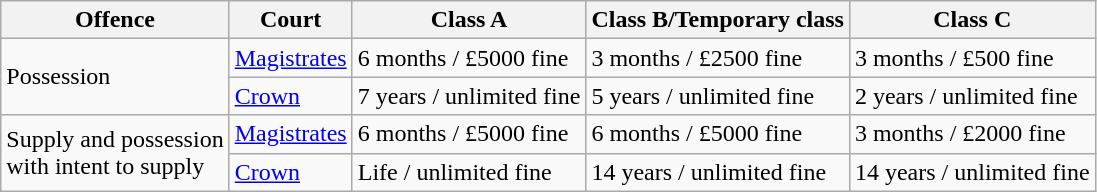<table class="wikitable">
<tr>
<th>Offence</th>
<th>Court</th>
<th>Class A</th>
<th>Class B/Temporary class</th>
<th>Class C</th>
</tr>
<tr>
<td rowspan=2>Possession</td>
<td><a href='#'>Magistrates</a></td>
<td>6 months / £5000 fine</td>
<td>3 months / £2500 fine</td>
<td>3 months / £500 fine</td>
</tr>
<tr>
<td><a href='#'>Crown</a></td>
<td>7 years / unlimited fine</td>
<td>5 years / unlimited fine</td>
<td>2 years / unlimited fine</td>
</tr>
<tr>
<td rowspan=2>Supply and possession<br>with intent to supply</td>
<td><a href='#'>Magistrates</a></td>
<td>6 months / £5000 fine</td>
<td>6 months / £5000 fine</td>
<td>3 months / £2000 fine</td>
</tr>
<tr>
<td><a href='#'>Crown</a></td>
<td>Life / unlimited fine</td>
<td>14 years / unlimited fine</td>
<td>14 years / unlimited fine</td>
</tr>
</table>
